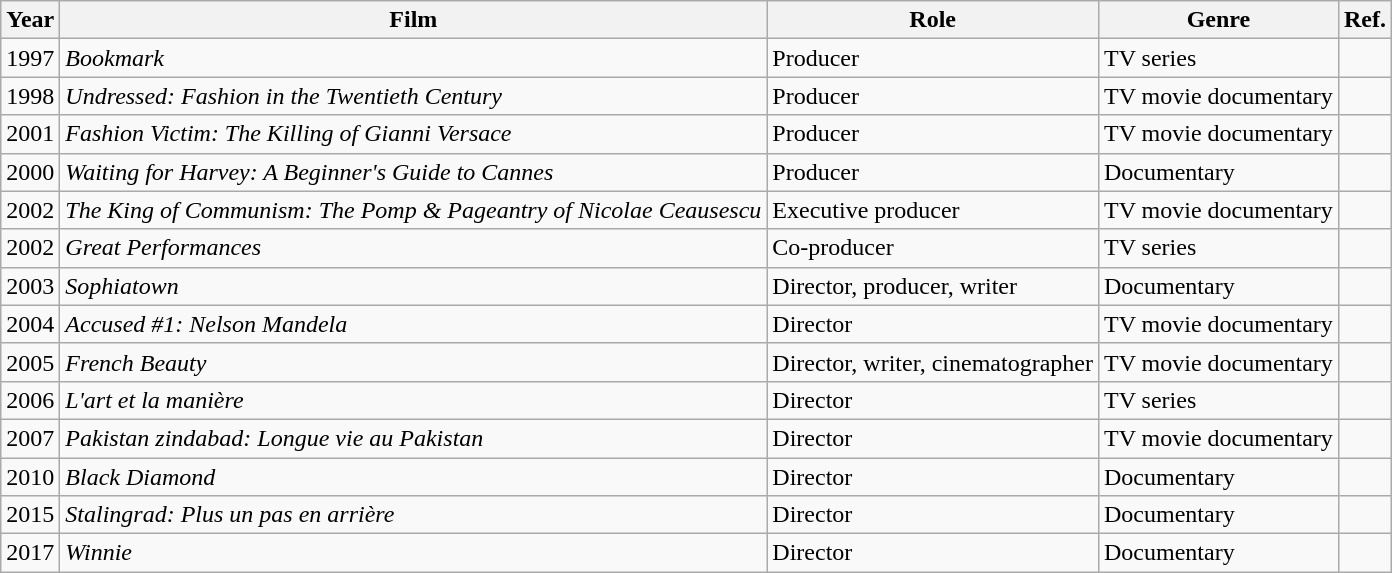<table class="wikitable">
<tr>
<th>Year</th>
<th>Film</th>
<th>Role</th>
<th>Genre</th>
<th>Ref.</th>
</tr>
<tr>
<td>1997</td>
<td><em>Bookmark</em></td>
<td>Producer</td>
<td>TV series</td>
<td></td>
</tr>
<tr>
<td>1998</td>
<td><em>Undressed: Fashion in the Twentieth Century</em></td>
<td>Producer</td>
<td>TV movie documentary</td>
<td></td>
</tr>
<tr>
<td>2001</td>
<td><em>Fashion Victim: The Killing of Gianni Versace</em></td>
<td>Producer</td>
<td>TV movie documentary</td>
<td></td>
</tr>
<tr>
<td>2000</td>
<td><em>Waiting for Harvey: A Beginner's Guide to Cannes</em></td>
<td>Producer</td>
<td>Documentary</td>
<td></td>
</tr>
<tr>
<td>2002</td>
<td><em>The King of Communism: The Pomp & Pageantry of Nicolae Ceausescu</em></td>
<td>Executive producer</td>
<td>TV movie documentary</td>
<td></td>
</tr>
<tr>
<td>2002</td>
<td><em>Great Performances</em></td>
<td>Co-producer</td>
<td>TV series</td>
<td></td>
</tr>
<tr>
<td>2003</td>
<td><em>Sophiatown</em></td>
<td>Director, producer, writer</td>
<td>Documentary</td>
<td></td>
</tr>
<tr>
<td>2004</td>
<td><em>Accused #1: Nelson Mandela</em></td>
<td>Director</td>
<td>TV movie documentary</td>
<td></td>
</tr>
<tr>
<td>2005</td>
<td><em>French Beauty</em></td>
<td>Director, writer, cinematographer</td>
<td>TV movie documentary</td>
<td></td>
</tr>
<tr>
<td>2006</td>
<td><em>L'art et la manière</em></td>
<td>Director</td>
<td>TV series</td>
<td></td>
</tr>
<tr>
<td>2007</td>
<td><em>Pakistan zindabad: Longue vie au Pakistan</em></td>
<td>Director</td>
<td>TV movie documentary</td>
<td></td>
</tr>
<tr>
<td>2010</td>
<td><em>Black Diamond</em></td>
<td>Director</td>
<td>Documentary</td>
<td></td>
</tr>
<tr>
<td>2015</td>
<td><em>Stalingrad: Plus un pas en arrière</em></td>
<td>Director</td>
<td>Documentary</td>
<td></td>
</tr>
<tr>
<td>2017</td>
<td><em>Winnie</em></td>
<td>Director</td>
<td>Documentary</td>
<td></td>
</tr>
</table>
